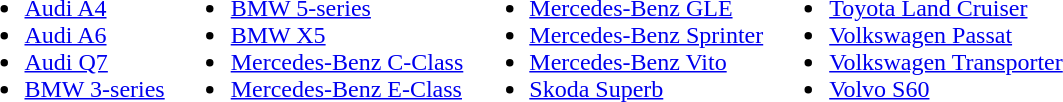<table>
<tr>
<td><br><ul><li><a href='#'>Audi A4</a></li><li><a href='#'>Audi A6</a></li><li><a href='#'>Audi Q7</a></li><li><a href='#'>BMW 3-series</a></li></ul></td>
<td><br><ul><li><a href='#'>BMW 5-series</a></li><li><a href='#'>BMW X5</a></li><li><a href='#'>Mercedes-Benz C-Class</a></li><li><a href='#'>Mercedes-Benz E-Class</a></li></ul></td>
<td><br><ul><li><a href='#'>Mercedes-Benz GLE</a></li><li><a href='#'>Mercedes-Benz Sprinter</a></li><li><a href='#'>Mercedes-Benz Vito</a></li><li><a href='#'>Skoda Superb</a></li></ul></td>
<td><br><ul><li><a href='#'>Toyota Land Cruiser</a></li><li><a href='#'>Volkswagen Passat</a></li><li><a href='#'>Volkswagen Transporter</a></li><li><a href='#'>Volvo S60</a></li></ul></td>
</tr>
</table>
